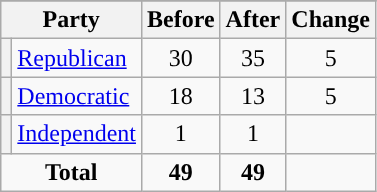<table class="wikitable" style="text-align:center;">
<tr>
</tr>
<tr>
<th colspan=2>Party</th>
<th>Before</th>
<th>After</th>
<th>Change</th>
</tr>
<tr>
<th style="background-color:"></th>
<td style="text-align:left;"><a href='#'>Republican</a></td>
<td>30</td>
<td>35</td>
<td> 5</td>
</tr>
<tr>
<th style="background-color:"></th>
<td style="text-align:left;"><a href='#'>Democratic</a></td>
<td>18</td>
<td>13</td>
<td> 5</td>
</tr>
<tr>
<th style="background-color:"></th>
<td style="text-align:left;"><a href='#'>Independent</a></td>
<td>1</td>
<td>1</td>
<td></td>
</tr>
<tr>
<td colspan=2><strong>Total</strong></td>
<td><strong>49</strong></td>
<td><strong>49</strong></td>
<td></td>
</tr>
</table>
